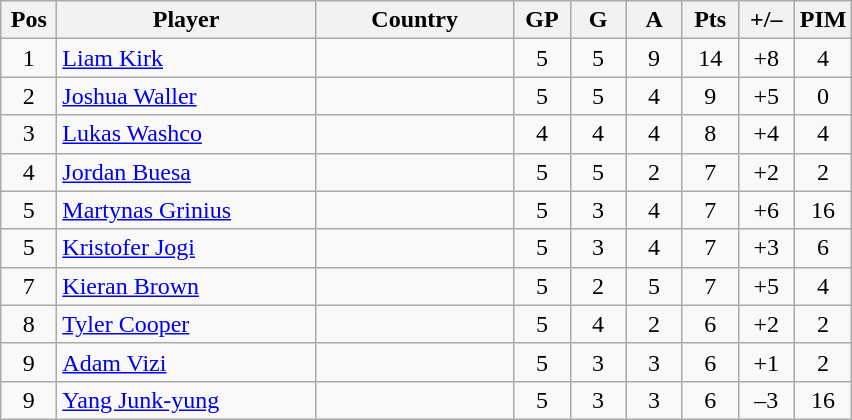<table class="wikitable sortable" style="text-align: center;">
<tr>
<th width=30>Pos</th>
<th width=165>Player</th>
<th width=125>Country</th>
<th width=30>GP</th>
<th width=30>G</th>
<th width=30>A</th>
<th width=30>Pts</th>
<th width=30>+/–</th>
<th width=30>PIM</th>
</tr>
<tr>
<td>1</td>
<td align=left><a href='#'>Liam Kirk</a></td>
<td align=left></td>
<td>5</td>
<td>5</td>
<td>9</td>
<td>14</td>
<td>+8</td>
<td>4</td>
</tr>
<tr>
<td>2</td>
<td align=left><a href='#'>Joshua Waller</a></td>
<td align=left></td>
<td>5</td>
<td>5</td>
<td>4</td>
<td>9</td>
<td>+5</td>
<td>0</td>
</tr>
<tr>
<td>3</td>
<td align=left><a href='#'>Lukas Washco</a></td>
<td align=left></td>
<td>4</td>
<td>4</td>
<td>4</td>
<td>8</td>
<td>+4</td>
<td>4</td>
</tr>
<tr>
<td>4</td>
<td align=left><a href='#'>Jordan Buesa</a></td>
<td align=left></td>
<td>5</td>
<td>5</td>
<td>2</td>
<td>7</td>
<td>+2</td>
<td>2</td>
</tr>
<tr>
<td>5</td>
<td align=left><a href='#'>Martynas Grinius</a></td>
<td align=left></td>
<td>5</td>
<td>3</td>
<td>4</td>
<td>7</td>
<td>+6</td>
<td>16</td>
</tr>
<tr>
<td>5</td>
<td align=left><a href='#'>Kristofer Jogi</a></td>
<td align=left></td>
<td>5</td>
<td>3</td>
<td>4</td>
<td>7</td>
<td>+3</td>
<td>6</td>
</tr>
<tr>
<td>7</td>
<td align=left><a href='#'>Kieran Brown</a></td>
<td align=left></td>
<td>5</td>
<td>2</td>
<td>5</td>
<td>7</td>
<td>+5</td>
<td>4</td>
</tr>
<tr>
<td>8</td>
<td align=left><a href='#'>Tyler Cooper</a></td>
<td align=left></td>
<td>5</td>
<td>4</td>
<td>2</td>
<td>6</td>
<td>+2</td>
<td>2</td>
</tr>
<tr>
<td>9</td>
<td align=left><a href='#'>Adam Vizi</a></td>
<td align=left></td>
<td>5</td>
<td>3</td>
<td>3</td>
<td>6</td>
<td>+1</td>
<td>2</td>
</tr>
<tr>
<td>9</td>
<td align=left><a href='#'>Yang Junk-yung</a></td>
<td align=left></td>
<td>5</td>
<td>3</td>
<td>3</td>
<td>6</td>
<td>–3</td>
<td>16</td>
</tr>
</table>
